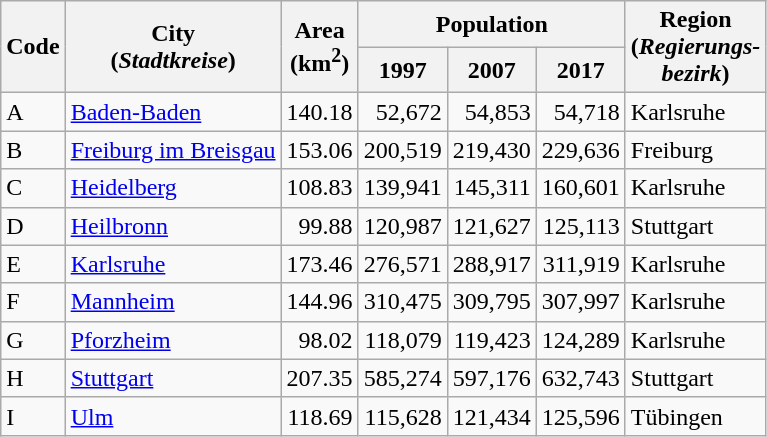<table class="sortable wikitable">
<tr>
<th rowspan=2>Code</th>
<th rowspan=2>City <br> (<em>Stadtkreise</em>)</th>
<th rowspan=2>Area<br>(km<sup>2</sup>)</th>
<th colspan=3>Population</th>
<th rowspan=2>Region <br> (<em>Regierungs-<br>bezirk</em>)</th>
</tr>
<tr>
<th>1997</th>
<th>2007</th>
<th>2017</th>
</tr>
<tr>
<td>A</td>
<td><a href='#'>Baden-Baden</a></td>
<td align="right">140.18</td>
<td align="right">52,672</td>
<td align="right">54,853</td>
<td align="right">54,718</td>
<td>Karlsruhe</td>
</tr>
<tr>
<td>B</td>
<td><a href='#'>Freiburg im Breisgau</a></td>
<td align="right">153.06</td>
<td align="right">200,519</td>
<td align="right">219,430</td>
<td align="right">229,636</td>
<td>Freiburg</td>
</tr>
<tr>
<td>C</td>
<td><a href='#'>Heidelberg</a></td>
<td align="right">108.83</td>
<td align="right">139,941</td>
<td align="right">145,311</td>
<td align="right">160,601</td>
<td>Karlsruhe</td>
</tr>
<tr>
<td>D</td>
<td><a href='#'>Heilbronn</a></td>
<td align="right">99.88</td>
<td align="right">120,987</td>
<td align="right">121,627</td>
<td align="right">125,113</td>
<td>Stuttgart</td>
</tr>
<tr>
<td>E</td>
<td><a href='#'>Karlsruhe</a></td>
<td align="right">173.46</td>
<td align="right">276,571</td>
<td align="right">288,917</td>
<td align="right">311,919</td>
<td>Karlsruhe</td>
</tr>
<tr>
<td>F</td>
<td><a href='#'>Mannheim</a></td>
<td align="right">144.96</td>
<td align="right">310,475</td>
<td align="right">309,795</td>
<td align="right">307,997</td>
<td>Karlsruhe</td>
</tr>
<tr>
<td>G</td>
<td><a href='#'>Pforzheim</a></td>
<td align="right">98.02</td>
<td align="right">118,079</td>
<td align="right">119,423</td>
<td align="right">124,289</td>
<td>Karlsruhe</td>
</tr>
<tr>
<td>H</td>
<td><a href='#'>Stuttgart</a></td>
<td align="right">207.35</td>
<td align="right">585,274</td>
<td align="right">597,176</td>
<td align="right">632,743</td>
<td>Stuttgart</td>
</tr>
<tr>
<td>I</td>
<td><a href='#'>Ulm</a></td>
<td align="right">118.69</td>
<td align="right">115,628</td>
<td align="right">121,434</td>
<td align="right">125,596</td>
<td>Tübingen</td>
</tr>
</table>
